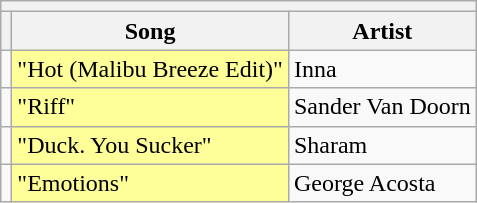<table class="wikitable collapsible">
<tr>
<th colspan="4"></th>
</tr>
<tr>
<th></th>
<th>Song</th>
<th>Artist</th>
</tr>
<tr>
<td></td>
<td style="background:#FFFF99;">"Hot (Malibu Breeze Edit)"</td>
<td>Inna</td>
</tr>
<tr>
<td></td>
<td style="background:#FFFF99;">"Riff"</td>
<td>Sander Van Doorn</td>
</tr>
<tr>
<td></td>
<td style="background:#FFFF99;">"Duck. You Sucker"</td>
<td>Sharam</td>
</tr>
<tr>
<td></td>
<td style="background:#FFFF99;">"Emotions"</td>
<td>George Acosta</td>
</tr>
</table>
